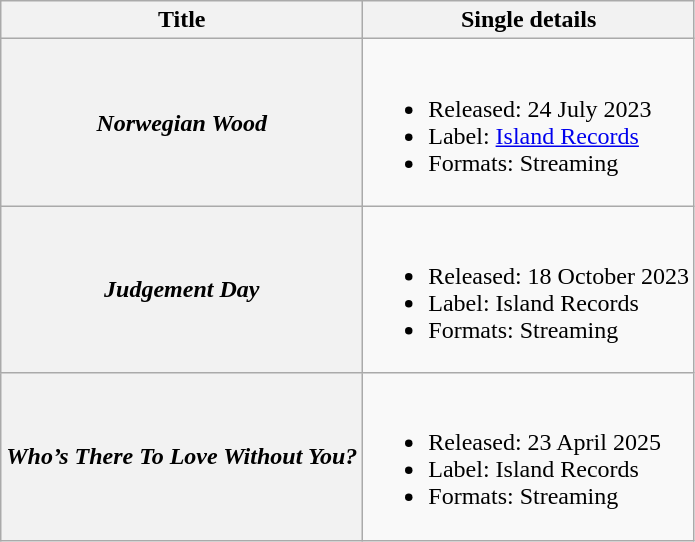<table class="wikitable">
<tr>
<th>Title</th>
<th>Single details</th>
</tr>
<tr>
<th><em>Norwegian Wood</em></th>
<td><br><ul><li>Released: 24 July 2023</li><li>Label: <a href='#'>Island Records</a></li><li>Formats: Streaming</li></ul></td>
</tr>
<tr>
<th><em>Judgement Day</em></th>
<td><br><ul><li>Released: 18 October 2023</li><li>Label: Island Records</li><li>Formats: Streaming</li></ul></td>
</tr>
<tr>
<th><strong><em>Who’s There To Love Without You?</em></strong></th>
<td><br><ul><li>Released: 23 April 2025</li><li>Label: Island Records</li><li>Formats: Streaming</li></ul></td>
</tr>
</table>
